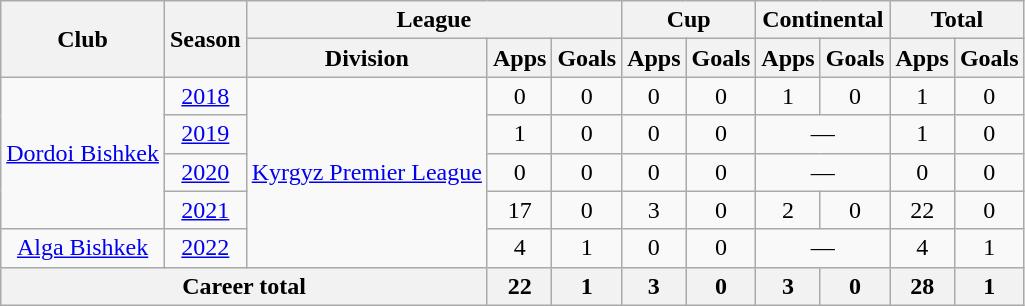<table class="wikitable" style="text-align: center;">
<tr>
<th rowspan="2">Club</th>
<th rowspan="2">Season</th>
<th colspan="3">League</th>
<th colspan="2">Cup</th>
<th colspan="2">Continental</th>
<th colspan="2">Total</th>
</tr>
<tr>
<th>Division</th>
<th>Apps</th>
<th>Goals</th>
<th>Apps</th>
<th>Goals</th>
<th>Apps</th>
<th>Goals</th>
<th>Apps</th>
<th>Goals</th>
</tr>
<tr>
<td rowspan="4"><a href='#'>Dordoi Bishkek</a></td>
<td><a href='#'>2018</a></td>
<td rowspan="5"><a href='#'>Kyrgyz Premier League</a></td>
<td>0</td>
<td>0</td>
<td>0</td>
<td>0</td>
<td>1</td>
<td>0</td>
<td>1</td>
<td>0</td>
</tr>
<tr>
<td><a href='#'>2019</a></td>
<td>1</td>
<td>0</td>
<td>0</td>
<td>0</td>
<td colspan="2">—</td>
<td>1</td>
<td>0</td>
</tr>
<tr>
<td><a href='#'>2020</a></td>
<td>0</td>
<td>0</td>
<td>0</td>
<td>0</td>
<td colspan="2">—</td>
<td>0</td>
<td>0</td>
</tr>
<tr>
<td><a href='#'>2021</a></td>
<td>17</td>
<td>0</td>
<td>3</td>
<td>0</td>
<td>2</td>
<td>0</td>
<td>22</td>
<td>0</td>
</tr>
<tr>
<td rowspan="1"><a href='#'>Alga Bishkek</a></td>
<td><a href='#'>2022</a></td>
<td>4</td>
<td>1</td>
<td>0</td>
<td>0</td>
<td colspan="2">—</td>
<td>4</td>
<td>1</td>
</tr>
<tr>
<th colspan="3">Career total</th>
<th>22</th>
<th>1</th>
<th>3</th>
<th>0</th>
<th>3</th>
<th>0</th>
<th>28</th>
<th>1</th>
</tr>
</table>
